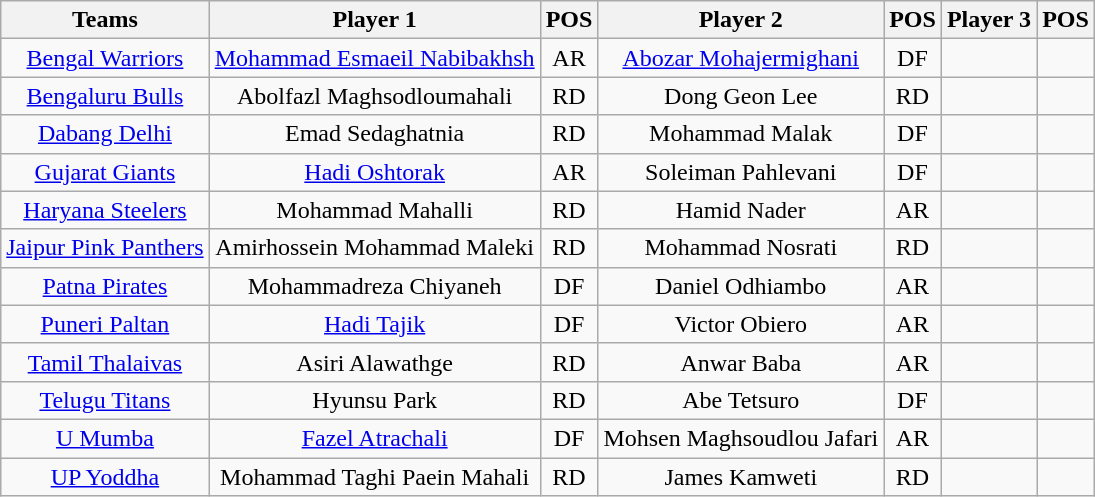<table class="wikitable sortable" style="text-align: center;">
<tr>
<th>Teams</th>
<th>Player 1</th>
<th>POS</th>
<th>Player 2</th>
<th>POS</th>
<th>Player 3</th>
<th>POS</th>
</tr>
<tr>
<td><a href='#'>Bengal Warriors</a></td>
<td> <a href='#'>Mohammad Esmaeil Nabibakhsh</a></td>
<td>AR</td>
<td> <a href='#'>Abozar Mohajermighani</a></td>
<td>DF</td>
<td></td>
<td></td>
</tr>
<tr>
<td><a href='#'>Bengaluru Bulls</a></td>
<td> Abolfazl Maghsodloumahali</td>
<td>RD</td>
<td> Dong Geon Lee</td>
<td>RD</td>
<td></td>
<td></td>
</tr>
<tr>
<td><a href='#'>Dabang Delhi</a></td>
<td> Emad Sedaghatnia</td>
<td>RD</td>
<td> Mohammad Malak</td>
<td>DF</td>
<td></td>
<td></td>
</tr>
<tr>
<td><a href='#'>Gujarat Giants</a></td>
<td> <a href='#'>Hadi Oshtorak</a></td>
<td>AR</td>
<td> Soleiman Pahlevani</td>
<td>DF</td>
<td></td>
<td></td>
</tr>
<tr>
<td><a href='#'>Haryana Steelers</a></td>
<td> Mohammad Mahalli</td>
<td>RD</td>
<td> Hamid Nader</td>
<td>AR</td>
<td></td>
<td></td>
</tr>
<tr>
<td><a href='#'>Jaipur Pink Panthers</a></td>
<td> Amirhossein Mohammad Maleki</td>
<td>RD</td>
<td> Mohammad Nosrati</td>
<td>RD</td>
<td></td>
<td></td>
</tr>
<tr>
<td><a href='#'>Patna Pirates</a></td>
<td> Mohammadreza Chiyaneh</td>
<td>DF</td>
<td> Daniel Odhiambo</td>
<td>AR</td>
<td></td>
<td></td>
</tr>
<tr>
<td><a href='#'>Puneri Paltan</a></td>
<td> <a href='#'>Hadi Tajik</a></td>
<td>DF</td>
<td> Victor Obiero</td>
<td>AR</td>
<td></td>
<td></td>
</tr>
<tr>
<td><a href='#'>Tamil Thalaivas</a></td>
<td> Asiri Alawathge</td>
<td>RD</td>
<td> Anwar Baba</td>
<td>AR</td>
<td></td>
<td></td>
</tr>
<tr>
<td><a href='#'>Telugu Titans</a></td>
<td> Hyunsu Park</td>
<td>RD</td>
<td> Abe Tetsuro</td>
<td>DF</td>
<td></td>
<td></td>
</tr>
<tr>
<td><a href='#'>U Mumba</a></td>
<td> <a href='#'>Fazel Atrachali</a></td>
<td>DF</td>
<td> Mohsen Maghsoudlou Jafari</td>
<td>AR</td>
<td></td>
<td></td>
</tr>
<tr>
<td><a href='#'>UP Yoddha</a></td>
<td> Mohammad Taghi Paein Mahali</td>
<td>RD</td>
<td> James Kamweti</td>
<td>RD</td>
<td></td>
<td></td>
</tr>
</table>
